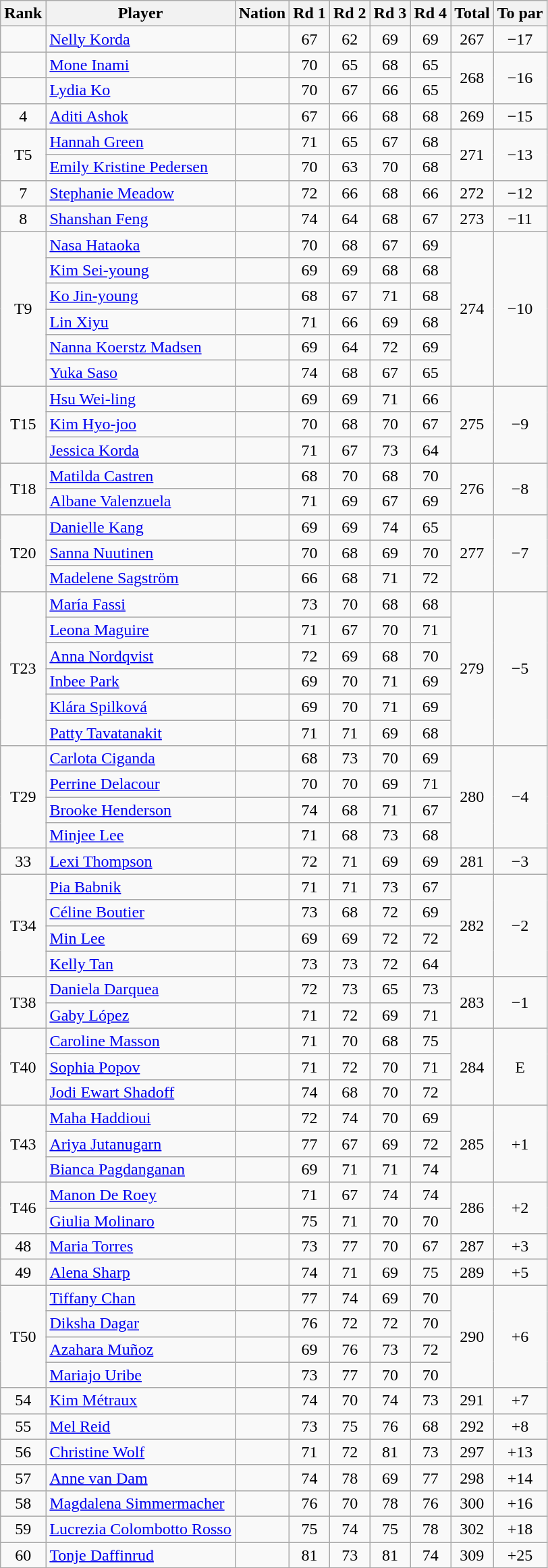<table class="wikitable sortable" style="text-align:center">
<tr>
<th class=unsortable>Rank</th>
<th>Player</th>
<th>Nation</th>
<th>Rd 1</th>
<th>Rd 2</th>
<th>Rd 3</th>
<th>Rd 4</th>
<th>Total</th>
<th class=unsortable>To par</th>
</tr>
<tr>
<td></td>
<td align=left><a href='#'>Nelly Korda</a></td>
<td align=left></td>
<td>67</td>
<td>62</td>
<td>69</td>
<td>69</td>
<td>267</td>
<td>−17</td>
</tr>
<tr>
<td></td>
<td align=left><a href='#'>Mone Inami</a></td>
<td align=left></td>
<td>70</td>
<td>65</td>
<td>68</td>
<td>65</td>
<td rowspan=2>268</td>
<td rowspan=2>−16</td>
</tr>
<tr>
<td></td>
<td align=left><a href='#'>Lydia Ko</a></td>
<td align=left></td>
<td>70</td>
<td>67</td>
<td>66</td>
<td>65</td>
</tr>
<tr>
<td>4</td>
<td align=left><a href='#'>Aditi Ashok</a></td>
<td align=left></td>
<td>67</td>
<td>66</td>
<td>68</td>
<td>68</td>
<td>269</td>
<td>−15</td>
</tr>
<tr>
<td rowspan="2">T5</td>
<td align=left><a href='#'>Hannah Green</a></td>
<td align=left></td>
<td>71</td>
<td>65</td>
<td>67</td>
<td>68</td>
<td rowspan=2>271</td>
<td rowspan=2>−13</td>
</tr>
<tr>
<td align=left><a href='#'>Emily Kristine Pedersen</a></td>
<td align=left></td>
<td>70</td>
<td>63</td>
<td>70</td>
<td>68</td>
</tr>
<tr>
<td>7</td>
<td align=left><a href='#'>Stephanie Meadow</a></td>
<td align=left></td>
<td>72</td>
<td>66</td>
<td>68</td>
<td>66</td>
<td>272</td>
<td>−12</td>
</tr>
<tr>
<td>8</td>
<td align=left><a href='#'>Shanshan Feng</a></td>
<td align=left></td>
<td>74</td>
<td>64</td>
<td>68</td>
<td>67</td>
<td>273</td>
<td>−11</td>
</tr>
<tr>
<td rowspan="6">T9</td>
<td align=left><a href='#'>Nasa Hataoka</a></td>
<td align=left></td>
<td>70</td>
<td>68</td>
<td>67</td>
<td>69</td>
<td rowspan=6>274</td>
<td rowspan=6>−10</td>
</tr>
<tr>
<td align=left><a href='#'>Kim Sei-young</a></td>
<td align=left></td>
<td>69</td>
<td>69</td>
<td>68</td>
<td>68</td>
</tr>
<tr>
<td align=left><a href='#'>Ko Jin-young</a></td>
<td align=left></td>
<td>68</td>
<td>67</td>
<td>71</td>
<td>68</td>
</tr>
<tr>
<td align=left><a href='#'>Lin Xiyu</a></td>
<td align=left></td>
<td>71</td>
<td>66</td>
<td>69</td>
<td>68</td>
</tr>
<tr>
<td align=left><a href='#'>Nanna Koerstz Madsen</a></td>
<td align=left></td>
<td>69</td>
<td>64</td>
<td>72</td>
<td>69</td>
</tr>
<tr>
<td align=left><a href='#'>Yuka Saso</a></td>
<td align=left></td>
<td>74</td>
<td>68</td>
<td>67</td>
<td>65</td>
</tr>
<tr>
<td rowspan="3">T15</td>
<td align=left><a href='#'>Hsu Wei-ling</a></td>
<td align=left></td>
<td>69</td>
<td>69</td>
<td>71</td>
<td>66</td>
<td rowspan=3>275</td>
<td rowspan=3>−9</td>
</tr>
<tr>
<td align=left><a href='#'>Kim Hyo-joo</a></td>
<td align=left></td>
<td>70</td>
<td>68</td>
<td>70</td>
<td>67</td>
</tr>
<tr>
<td align=left><a href='#'>Jessica Korda</a></td>
<td align=left></td>
<td>71</td>
<td>67</td>
<td>73</td>
<td>64</td>
</tr>
<tr>
<td rowspan="2">T18</td>
<td align=left><a href='#'>Matilda Castren</a></td>
<td align=left></td>
<td>68</td>
<td>70</td>
<td>68</td>
<td>70</td>
<td rowspan=2>276</td>
<td rowspan=2>−8</td>
</tr>
<tr>
<td align=left><a href='#'>Albane Valenzuela</a></td>
<td align=left></td>
<td>71</td>
<td>69</td>
<td>67</td>
<td>69</td>
</tr>
<tr>
<td rowspan="3">T20</td>
<td align=left><a href='#'>Danielle Kang</a></td>
<td align=left></td>
<td>69</td>
<td>69</td>
<td>74</td>
<td>65</td>
<td rowspan=3>277</td>
<td rowspan=3>−7</td>
</tr>
<tr>
<td align=left><a href='#'>Sanna Nuutinen</a></td>
<td align=left></td>
<td>70</td>
<td>68</td>
<td>69</td>
<td>70</td>
</tr>
<tr>
<td align=left><a href='#'>Madelene Sagström</a></td>
<td align=left></td>
<td>66</td>
<td>68</td>
<td>71</td>
<td>72</td>
</tr>
<tr>
<td rowspan="6">T23</td>
<td align=left><a href='#'>María Fassi</a></td>
<td align=left></td>
<td>73</td>
<td>70</td>
<td>68</td>
<td>68</td>
<td rowspan=6>279</td>
<td rowspan=6>−5</td>
</tr>
<tr>
<td align=left><a href='#'>Leona Maguire</a></td>
<td align=left></td>
<td>71</td>
<td>67</td>
<td>70</td>
<td>71</td>
</tr>
<tr>
<td align=left><a href='#'>Anna Nordqvist</a></td>
<td align=left></td>
<td>72</td>
<td>69</td>
<td>68</td>
<td>70</td>
</tr>
<tr>
<td align=left><a href='#'>Inbee Park</a></td>
<td align=left></td>
<td>69</td>
<td>70</td>
<td>71</td>
<td>69</td>
</tr>
<tr>
<td align=left><a href='#'>Klára Spilková</a></td>
<td align=left></td>
<td>69</td>
<td>70</td>
<td>71</td>
<td>69</td>
</tr>
<tr>
<td align=left><a href='#'>Patty Tavatanakit</a></td>
<td align=left></td>
<td>71</td>
<td>71</td>
<td>69</td>
<td>68</td>
</tr>
<tr>
<td rowspan="4">T29</td>
<td align=left><a href='#'>Carlota Ciganda</a></td>
<td align=left></td>
<td>68</td>
<td>73</td>
<td>70</td>
<td>69</td>
<td rowspan=4>280</td>
<td rowspan=4>−4</td>
</tr>
<tr>
<td align=left><a href='#'>Perrine Delacour</a></td>
<td align=left></td>
<td>70</td>
<td>70</td>
<td>69</td>
<td>71</td>
</tr>
<tr>
<td align=left><a href='#'>Brooke Henderson</a></td>
<td align=left></td>
<td>74</td>
<td>68</td>
<td>71</td>
<td>67</td>
</tr>
<tr>
<td align=left><a href='#'>Minjee Lee</a></td>
<td align=left></td>
<td>71</td>
<td>68</td>
<td>73</td>
<td>68</td>
</tr>
<tr>
<td>33</td>
<td align=left><a href='#'>Lexi Thompson</a></td>
<td align=left></td>
<td>72</td>
<td>71</td>
<td>69</td>
<td>69</td>
<td>281</td>
<td>−3</td>
</tr>
<tr>
<td rowspan="4">T34</td>
<td align=left><a href='#'>Pia Babnik</a></td>
<td align=left></td>
<td>71</td>
<td>71</td>
<td>73</td>
<td>67</td>
<td rowspan=4>282</td>
<td rowspan=4>−2</td>
</tr>
<tr>
<td align=left><a href='#'>Céline Boutier</a></td>
<td align=left></td>
<td>73</td>
<td>68</td>
<td>72</td>
<td>69</td>
</tr>
<tr>
<td align=left><a href='#'>Min Lee</a></td>
<td align=left></td>
<td>69</td>
<td>69</td>
<td>72</td>
<td>72</td>
</tr>
<tr>
<td align=left><a href='#'>Kelly Tan</a></td>
<td align=left></td>
<td>73</td>
<td>73</td>
<td>72</td>
<td>64</td>
</tr>
<tr>
<td rowspan="2">T38</td>
<td align=left><a href='#'>Daniela Darquea</a></td>
<td align=left></td>
<td>72</td>
<td>73</td>
<td>65</td>
<td>73</td>
<td rowspan=2>283</td>
<td rowspan=2>−1</td>
</tr>
<tr>
<td align=left><a href='#'>Gaby López</a></td>
<td align=left></td>
<td>71</td>
<td>72</td>
<td>69</td>
<td>71</td>
</tr>
<tr>
<td rowspan="3">T40</td>
<td align=left><a href='#'>Caroline Masson</a></td>
<td align=left></td>
<td>71</td>
<td>70</td>
<td>68</td>
<td>75</td>
<td rowspan=3>284</td>
<td rowspan=3>E</td>
</tr>
<tr>
<td align=left><a href='#'>Sophia Popov</a></td>
<td align=left></td>
<td>71</td>
<td>72</td>
<td>70</td>
<td>71</td>
</tr>
<tr>
<td align=left><a href='#'>Jodi Ewart Shadoff</a></td>
<td align=left></td>
<td>74</td>
<td>68</td>
<td>70</td>
<td>72</td>
</tr>
<tr>
<td rowspan="3">T43</td>
<td align=left><a href='#'>Maha Haddioui</a></td>
<td align=left></td>
<td>72</td>
<td>74</td>
<td>70</td>
<td>69</td>
<td rowspan=3>285</td>
<td rowspan=3>+1</td>
</tr>
<tr>
<td align=left><a href='#'>Ariya Jutanugarn</a></td>
<td align=left></td>
<td>77</td>
<td>67</td>
<td>69</td>
<td>72</td>
</tr>
<tr>
<td align=left><a href='#'>Bianca Pagdanganan</a></td>
<td align=left></td>
<td>69</td>
<td>71</td>
<td>71</td>
<td>74</td>
</tr>
<tr>
<td rowspan=2>T46</td>
<td align=left><a href='#'>Manon De Roey</a></td>
<td align=left></td>
<td>71</td>
<td>67</td>
<td>74</td>
<td>74</td>
<td rowspan=2>286</td>
<td rowspan=2>+2</td>
</tr>
<tr>
<td align=left><a href='#'>Giulia Molinaro</a></td>
<td align=left></td>
<td>75</td>
<td>71</td>
<td>70</td>
<td>70</td>
</tr>
<tr>
<td>48</td>
<td align=left><a href='#'>Maria Torres</a></td>
<td align=left></td>
<td>73</td>
<td>77</td>
<td>70</td>
<td>67</td>
<td>287</td>
<td>+3</td>
</tr>
<tr>
<td>49</td>
<td align=left><a href='#'>Alena Sharp</a></td>
<td align=left></td>
<td>74</td>
<td>71</td>
<td>69</td>
<td>75</td>
<td>289</td>
<td>+5</td>
</tr>
<tr>
<td rowspan=4>T50</td>
<td align=left><a href='#'>Tiffany Chan</a></td>
<td align=left></td>
<td>77</td>
<td>74</td>
<td>69</td>
<td>70</td>
<td rowspan=4>290</td>
<td rowspan=4>+6</td>
</tr>
<tr>
<td align=left><a href='#'>Diksha Dagar</a></td>
<td align=left></td>
<td>76</td>
<td>72</td>
<td>72</td>
<td>70</td>
</tr>
<tr>
<td align=left><a href='#'>Azahara Muñoz</a></td>
<td align=left></td>
<td>69</td>
<td>76</td>
<td>73</td>
<td>72</td>
</tr>
<tr>
<td align=left><a href='#'>Mariajo Uribe</a></td>
<td align=left></td>
<td>73</td>
<td>77</td>
<td>70</td>
<td>70</td>
</tr>
<tr>
<td>54</td>
<td align=left><a href='#'>Kim Métraux</a></td>
<td align=left></td>
<td>74</td>
<td>70</td>
<td>74</td>
<td>73</td>
<td>291</td>
<td>+7</td>
</tr>
<tr>
<td>55</td>
<td align=left><a href='#'>Mel Reid</a></td>
<td align=left></td>
<td>73</td>
<td>75</td>
<td>76</td>
<td>68</td>
<td>292</td>
<td>+8</td>
</tr>
<tr>
<td>56</td>
<td align=left><a href='#'>Christine Wolf</a></td>
<td align=left></td>
<td>71</td>
<td>72</td>
<td>81</td>
<td>73</td>
<td>297</td>
<td>+13</td>
</tr>
<tr>
<td>57</td>
<td align=left><a href='#'>Anne van Dam</a></td>
<td align=left></td>
<td>74</td>
<td>78</td>
<td>69</td>
<td>77</td>
<td>298</td>
<td>+14</td>
</tr>
<tr>
<td>58</td>
<td align=left><a href='#'>Magdalena Simmermacher</a></td>
<td align=left></td>
<td>76</td>
<td>70</td>
<td>78</td>
<td>76</td>
<td>300</td>
<td>+16</td>
</tr>
<tr>
<td>59</td>
<td align=left><a href='#'>Lucrezia Colombotto Rosso</a></td>
<td align=left></td>
<td>75</td>
<td>74</td>
<td>75</td>
<td>78</td>
<td>302</td>
<td>+18</td>
</tr>
<tr>
<td>60</td>
<td align=left><a href='#'>Tonje Daffinrud</a></td>
<td align=left></td>
<td>81</td>
<td>73</td>
<td>81</td>
<td>74</td>
<td>309</td>
<td>+25</td>
</tr>
</table>
